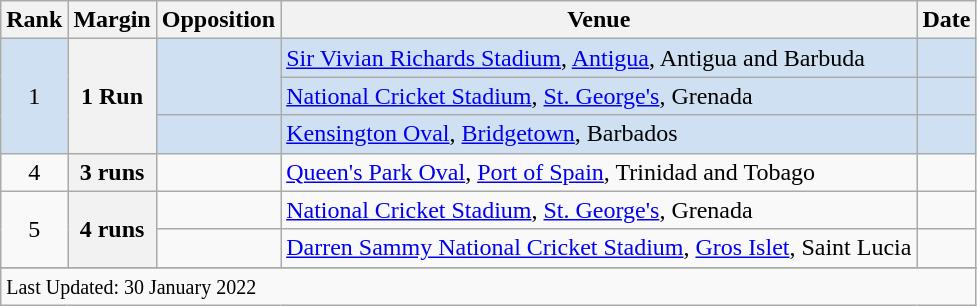<table class="wikitable plainrowheaders sortable">
<tr>
<th scope=col>Rank</th>
<th scope=col>Margin</th>
<th scope=col>Opposition</th>
<th scope=col>Venue</th>
<th scope=col>Date</th>
</tr>
<tr bgcolor=#cee0f2>
<td align=center rowspan=3>1</td>
<th scope=row style=text-align:center rowspan=3>1 Run</th>
<td rowspan=2></td>
<td><a href='#'>Sir Vivian Richards Stadium</a>, <a href='#'>Antigua</a>, Antigua and Barbuda</td>
<td> </td>
</tr>
<tr bgcolor=#cee0f2>
<td><a href='#'>National Cricket Stadium</a>, <a href='#'>St. George's</a>, Grenada</td>
<td></td>
</tr>
<tr bgcolor=#cee0f2>
<td></td>
<td><a href='#'>Kensington Oval</a>, <a href='#'>Bridgetown</a>, Barbados</td>
<td></td>
</tr>
<tr>
<td align=center>4</td>
<th scope=row style=text-align:center;>3 runs</th>
<td></td>
<td><a href='#'>Queen's Park Oval</a>, <a href='#'>Port of Spain</a>, Trinidad and Tobago</td>
<td></td>
</tr>
<tr>
<td align=center rowspan=2>5</td>
<th scope=row style=text-align:center; rowspan=2>4 runs</th>
<td></td>
<td><a href='#'>National Cricket Stadium</a>, <a href='#'>St. George's</a>, Grenada</td>
<td></td>
</tr>
<tr>
<td></td>
<td><a href='#'>Darren Sammy National Cricket Stadium</a>, <a href='#'>Gros Islet</a>, Saint Lucia</td>
<td></td>
</tr>
<tr>
</tr>
<tr class=sortbottom>
<td colspan=5><small>Last Updated: 30 January 2022</small></td>
</tr>
</table>
